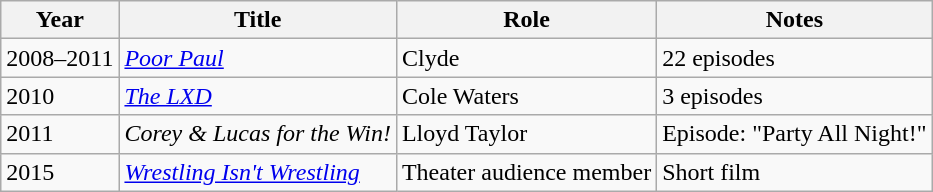<table class="wikitable sortable">
<tr>
<th>Year</th>
<th>Title</th>
<th>Role</th>
<th class="unsortable">Notes</th>
</tr>
<tr>
<td>2008–2011</td>
<td><em><a href='#'>Poor Paul</a></em></td>
<td>Clyde</td>
<td>22 episodes</td>
</tr>
<tr>
<td>2010</td>
<td data-sort-value="LXD, The"><em><a href='#'>The LXD</a></em></td>
<td>Cole Waters</td>
<td>3 episodes</td>
</tr>
<tr>
<td>2011</td>
<td><em>Corey & Lucas for the Win!</em></td>
<td>Lloyd Taylor</td>
<td>Episode: "Party All Night!"</td>
</tr>
<tr>
<td>2015</td>
<td><em><a href='#'>Wrestling Isn't Wrestling</a></em></td>
<td>Theater audience member</td>
<td>Short film</td>
</tr>
</table>
